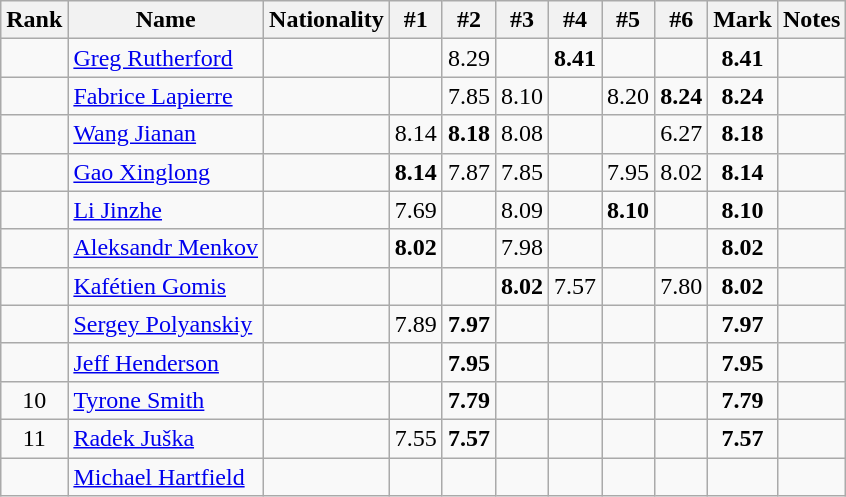<table class="wikitable sortable" style="text-align:center">
<tr>
<th>Rank</th>
<th>Name</th>
<th>Nationality</th>
<th>#1</th>
<th>#2</th>
<th>#3</th>
<th>#4</th>
<th>#5</th>
<th>#6</th>
<th>Mark</th>
<th>Notes</th>
</tr>
<tr>
<td></td>
<td align=left><a href='#'>Greg Rutherford</a></td>
<td align=left></td>
<td></td>
<td>8.29</td>
<td></td>
<td><strong>8.41</strong></td>
<td></td>
<td></td>
<td><strong>8.41</strong></td>
<td></td>
</tr>
<tr>
<td></td>
<td align=left><a href='#'>Fabrice Lapierre</a></td>
<td align=left></td>
<td></td>
<td>7.85</td>
<td>8.10</td>
<td></td>
<td>8.20</td>
<td><strong>8.24</strong></td>
<td><strong>8.24</strong></td>
<td></td>
</tr>
<tr>
<td></td>
<td align=left><a href='#'>Wang Jianan</a></td>
<td align=left></td>
<td>8.14</td>
<td><strong>8.18</strong></td>
<td>8.08</td>
<td></td>
<td></td>
<td>6.27</td>
<td><strong>8.18</strong></td>
<td></td>
</tr>
<tr>
<td></td>
<td align=left><a href='#'>Gao Xinglong</a></td>
<td align=left></td>
<td><strong>8.14</strong></td>
<td>7.87</td>
<td>7.85</td>
<td></td>
<td>7.95</td>
<td>8.02</td>
<td><strong>8.14</strong></td>
<td></td>
</tr>
<tr>
<td></td>
<td align=left><a href='#'>Li Jinzhe</a></td>
<td align=left></td>
<td>7.69</td>
<td></td>
<td>8.09</td>
<td></td>
<td><strong>8.10</strong></td>
<td></td>
<td><strong>8.10</strong></td>
<td></td>
</tr>
<tr>
<td></td>
<td align=left><a href='#'>Aleksandr Menkov</a></td>
<td align=left></td>
<td><strong>8.02</strong></td>
<td></td>
<td>7.98</td>
<td></td>
<td></td>
<td></td>
<td><strong>8.02</strong></td>
<td></td>
</tr>
<tr>
<td></td>
<td align=left><a href='#'>Kafétien Gomis</a></td>
<td align=left></td>
<td></td>
<td></td>
<td><strong>8.02</strong></td>
<td>7.57</td>
<td></td>
<td>7.80</td>
<td><strong>8.02</strong></td>
<td></td>
</tr>
<tr>
<td></td>
<td align=left><a href='#'>Sergey Polyanskiy</a></td>
<td align=left></td>
<td>7.89</td>
<td><strong>7.97</strong></td>
<td></td>
<td></td>
<td></td>
<td></td>
<td><strong>7.97</strong></td>
<td></td>
</tr>
<tr>
<td></td>
<td align=left><a href='#'>Jeff Henderson</a></td>
<td align=left></td>
<td></td>
<td><strong>7.95</strong></td>
<td></td>
<td></td>
<td></td>
<td></td>
<td><strong>7.95</strong></td>
<td></td>
</tr>
<tr>
<td>10</td>
<td align=left><a href='#'>Tyrone Smith</a></td>
<td align=left></td>
<td></td>
<td><strong>7.79</strong></td>
<td></td>
<td></td>
<td></td>
<td></td>
<td><strong>7.79</strong></td>
<td></td>
</tr>
<tr>
<td>11</td>
<td align=left><a href='#'>Radek Juška</a></td>
<td align=left></td>
<td>7.55</td>
<td><strong>7.57</strong></td>
<td></td>
<td></td>
<td></td>
<td></td>
<td><strong>7.57</strong></td>
<td></td>
</tr>
<tr>
<td></td>
<td align=left><a href='#'>Michael Hartfield</a></td>
<td align=left></td>
<td></td>
<td></td>
<td></td>
<td></td>
<td></td>
<td></td>
<td><strong></strong></td>
<td></td>
</tr>
</table>
